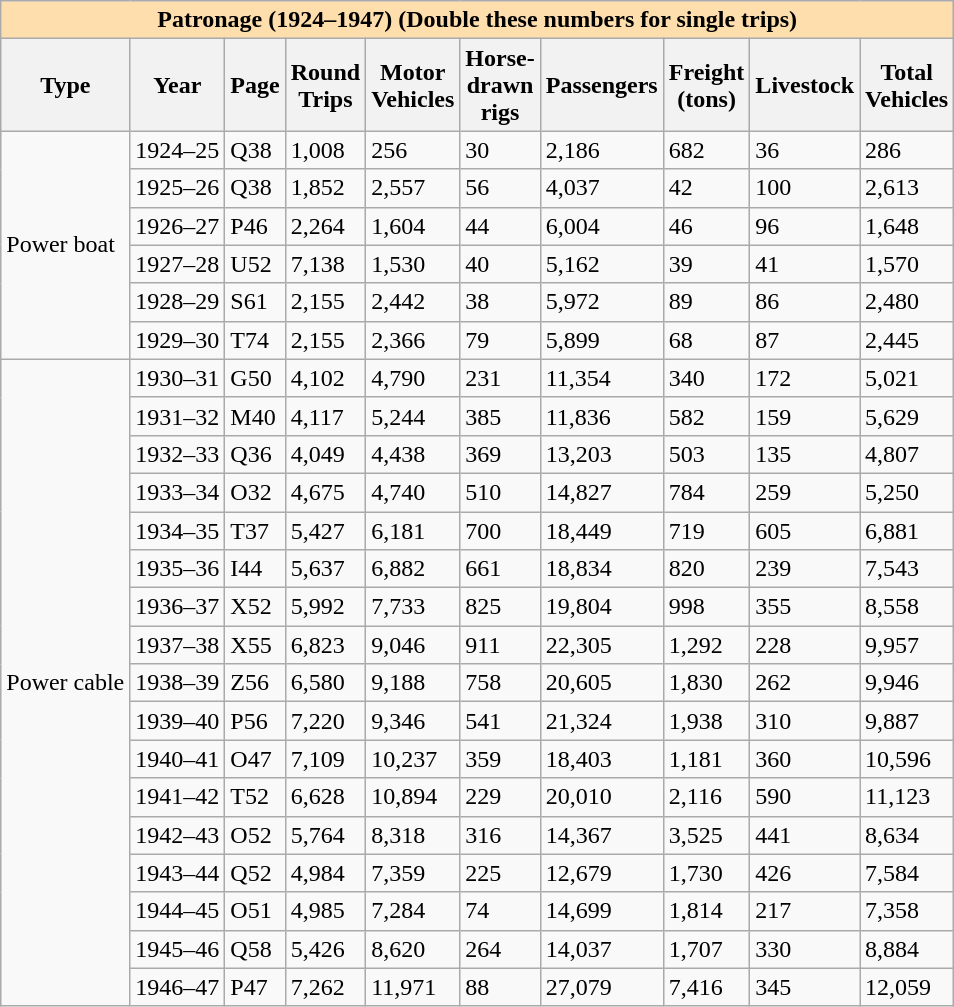<table class="wikitable">
<tr>
<th colspan="10" style="background:#ffdead;">Patronage (1924–1947) (Double these numbers for single trips)</th>
</tr>
<tr>
<th>Type</th>
<th>Year</th>
<th>Page</th>
<th>Round <br> Trips</th>
<th>Motor <br> Vehicles</th>
<th>Horse- <br> drawn <br> rigs</th>
<th>Passengers</th>
<th>Freight <br> (tons)</th>
<th>Livestock</th>
<th>Total <br> Vehicles</th>
</tr>
<tr>
<td rowspan=6>Power boat</td>
<td>1924–25</td>
<td>Q38</td>
<td>1,008</td>
<td>256</td>
<td>30</td>
<td>2,186</td>
<td>682</td>
<td>36</td>
<td>286</td>
</tr>
<tr>
<td>1925–26</td>
<td>Q38</td>
<td>1,852</td>
<td>2,557</td>
<td>56</td>
<td>4,037</td>
<td>42</td>
<td>100</td>
<td>2,613</td>
</tr>
<tr>
<td>1926–27</td>
<td>P46</td>
<td>2,264</td>
<td>1,604</td>
<td>44</td>
<td>6,004</td>
<td>46</td>
<td>96</td>
<td>1,648</td>
</tr>
<tr>
<td>1927–28</td>
<td>U52</td>
<td>7,138</td>
<td>1,530</td>
<td>40</td>
<td>5,162</td>
<td>39</td>
<td>41</td>
<td>1,570</td>
</tr>
<tr>
<td>1928–29</td>
<td>S61</td>
<td>2,155</td>
<td>2,442</td>
<td>38</td>
<td>5,972</td>
<td>89</td>
<td>86</td>
<td>2,480</td>
</tr>
<tr>
<td>1929–30</td>
<td>T74</td>
<td>2,155</td>
<td>2,366</td>
<td>79</td>
<td>5,899</td>
<td>68</td>
<td>87</td>
<td>2,445</td>
</tr>
<tr>
<td rowspan=17>Power cable</td>
<td>1930–31</td>
<td>G50</td>
<td>4,102</td>
<td>4,790</td>
<td>231</td>
<td>11,354</td>
<td>340</td>
<td>172</td>
<td>5,021</td>
</tr>
<tr>
<td>1931–32</td>
<td>M40</td>
<td>4,117</td>
<td>5,244</td>
<td>385</td>
<td>11,836</td>
<td>582</td>
<td>159</td>
<td>5,629</td>
</tr>
<tr>
<td>1932–33</td>
<td>Q36</td>
<td>4,049</td>
<td>4,438</td>
<td>369</td>
<td>13,203</td>
<td>503</td>
<td>135</td>
<td>4,807</td>
</tr>
<tr>
<td>1933–34</td>
<td>O32</td>
<td>4,675</td>
<td>4,740</td>
<td>510</td>
<td>14,827</td>
<td>784</td>
<td>259</td>
<td>5,250</td>
</tr>
<tr>
<td>1934–35</td>
<td>T37</td>
<td>5,427</td>
<td>6,181</td>
<td>700</td>
<td>18,449</td>
<td>719</td>
<td>605</td>
<td>6,881</td>
</tr>
<tr>
<td>1935–36</td>
<td>I44</td>
<td>5,637</td>
<td>6,882</td>
<td>661</td>
<td>18,834</td>
<td>820</td>
<td>239</td>
<td>7,543</td>
</tr>
<tr>
<td>1936–37</td>
<td>X52</td>
<td>5,992</td>
<td>7,733</td>
<td>825</td>
<td>19,804</td>
<td>998</td>
<td>355</td>
<td>8,558</td>
</tr>
<tr>
<td>1937–38</td>
<td>X55</td>
<td>6,823</td>
<td>9,046</td>
<td>911</td>
<td>22,305</td>
<td>1,292</td>
<td>228</td>
<td>9,957</td>
</tr>
<tr>
<td>1938–39</td>
<td>Z56</td>
<td>6,580</td>
<td>9,188</td>
<td>758</td>
<td>20,605</td>
<td>1,830</td>
<td>262</td>
<td>9,946</td>
</tr>
<tr>
<td>1939–40</td>
<td>P56</td>
<td>7,220</td>
<td>9,346</td>
<td>541</td>
<td>21,324</td>
<td>1,938</td>
<td>310</td>
<td>9,887</td>
</tr>
<tr>
<td>1940–41</td>
<td>O47</td>
<td>7,109</td>
<td>10,237</td>
<td>359</td>
<td>18,403</td>
<td>1,181</td>
<td>360</td>
<td>10,596</td>
</tr>
<tr>
<td>1941–42</td>
<td>T52</td>
<td>6,628</td>
<td>10,894</td>
<td>229</td>
<td>20,010</td>
<td>2,116</td>
<td>590</td>
<td>11,123</td>
</tr>
<tr>
<td>1942–43</td>
<td>O52</td>
<td>5,764</td>
<td>8,318</td>
<td>316</td>
<td>14,367</td>
<td>3,525</td>
<td>441</td>
<td>8,634</td>
</tr>
<tr>
<td>1943–44</td>
<td>Q52</td>
<td>4,984</td>
<td>7,359</td>
<td>225</td>
<td>12,679</td>
<td>1,730</td>
<td>426</td>
<td>7,584</td>
</tr>
<tr>
<td>1944–45</td>
<td>O51</td>
<td>4,985</td>
<td>7,284</td>
<td>74</td>
<td>14,699</td>
<td>1,814</td>
<td>217</td>
<td>7,358</td>
</tr>
<tr>
<td>1945–46</td>
<td>Q58</td>
<td>5,426</td>
<td>8,620</td>
<td>264</td>
<td>14,037</td>
<td>1,707</td>
<td>330</td>
<td>8,884</td>
</tr>
<tr>
<td>1946–47</td>
<td>P47</td>
<td>7,262</td>
<td>11,971</td>
<td>88</td>
<td>27,079</td>
<td>7,416</td>
<td>345</td>
<td>12,059</td>
</tr>
</table>
